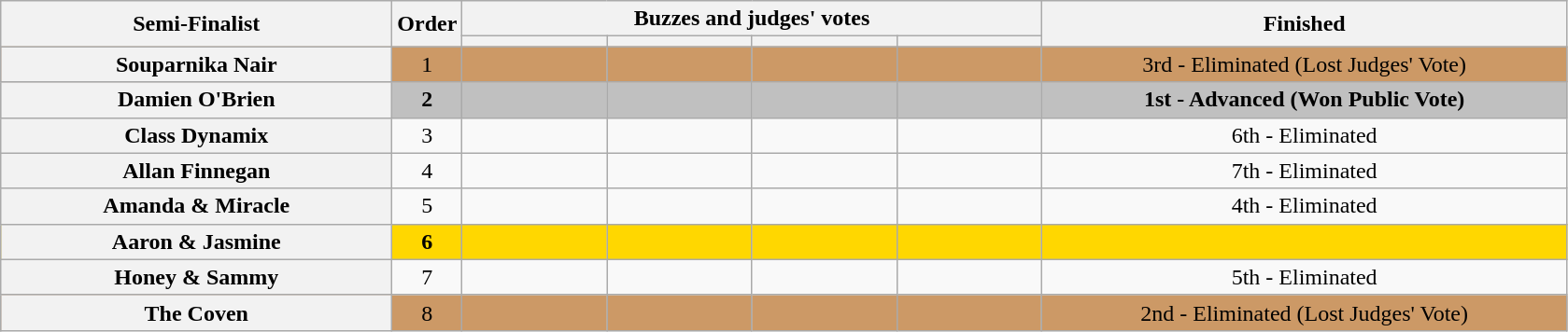<table class="wikitable plainrowheaders sortable" style="text-align:center;">
<tr>
<th scope="col" rowspan="2" class="unsortable" style="width:17em;">Semi-Finalist </th>
<th scope="col" rowspan="2" style="width:1em;">Order</th>
<th scope="col" colspan="4" class="unsortable" style="width:24em;">Buzzes and judges' votes</th>
<th scope="col" rowspan="2" style="width:23em;">Finished </th>
</tr>
<tr>
<th scope="col" class="unsortable" style="width:6em;"></th>
<th scope="col" class="unsortable" style="width:6em;"></th>
<th scope="col" class="unsortable" style="width:6em;"></th>
<th scope="col" class="unsortable" style="width:6em;"></th>
</tr>
<tr bgcolor=#c96>
<th scope="row">Souparnika Nair</th>
<td>1</td>
<td style="text-align:center;"></td>
<td style="text-align:center;"></td>
<td style="text-align:center;"></td>
<td style="text-align:center;"></td>
<td>3rd - Eliminated (Lost Judges' Vote)</td>
</tr>
<tr bgcolor=silver>
<th scope="row"><strong>Damien O'Brien</strong></th>
<td><strong>2</strong></td>
<td style="text-align:center;"></td>
<td style="text-align:center;"></td>
<td style="text-align:center;"></td>
<td style="text-align:center;"></td>
<td><strong>1st - Advanced (Won Public Vote)</strong></td>
</tr>
<tr>
<th scope="row">Class Dynamix</th>
<td>3</td>
<td style="text-align:center;"></td>
<td style="text-align:center;"></td>
<td style="text-align:center;"></td>
<td style="text-align:center;"></td>
<td>6th - Eliminated</td>
</tr>
<tr>
<th scope="row">Allan Finnegan</th>
<td>4</td>
<td style="text-align:center;"></td>
<td style="text-align:center;"></td>
<td style="text-align:center;"></td>
<td style="text-align:center;"></td>
<td>7th - Eliminated</td>
</tr>
<tr>
<th scope="row">Amanda & Miracle</th>
<td>5</td>
<td style="text-align:center;"></td>
<td style="text-align:center;"></td>
<td style="text-align:center;"></td>
<td style="text-align:center;"></td>
<td>4th - Eliminated</td>
</tr>
<tr bgcolor=gold>
<th scope="row"><strong>Aaron & Jasmine</strong></th>
<td><strong>6</strong></td>
<td style="text-align:center;"></td>
<td style="text-align:center;"></td>
<td style="text-align:center;"></td>
<td style="text-align:center;"></td>
<td><strong></strong> </td>
</tr>
<tr>
<th scope="row">Honey & Sammy</th>
<td>7</td>
<td style="text-align:center;"></td>
<td style="text-align:center;"></td>
<td style="text-align:center;"></td>
<td style="text-align:center;"></td>
<td>5th - Eliminated</td>
</tr>
<tr bgcolor=#c96>
<th scope="row">The Coven</th>
<td>8</td>
<td style="text-align:center;"></td>
<td style="text-align:center;"></td>
<td style="text-align:center;"></td>
<td style="text-align:center;"></td>
<td>2nd - Eliminated (Lost Judges' Vote) </td>
</tr>
</table>
